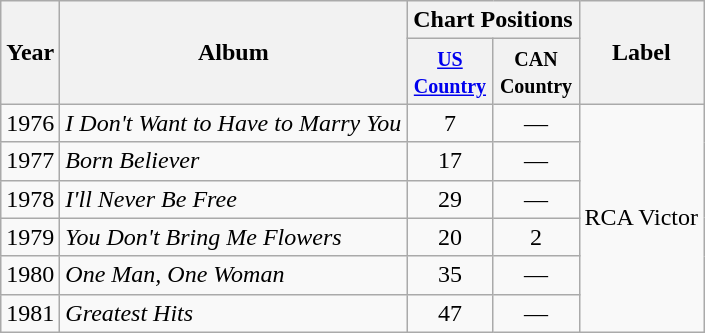<table class="wikitable">
<tr>
<th rowspan="2">Year</th>
<th rowspan="2">Album</th>
<th colspan="2">Chart Positions</th>
<th rowspan="2">Label</th>
</tr>
<tr>
<th width="50"><small><a href='#'>US Country</a></small></th>
<th width="50"><small>CAN Country</small></th>
</tr>
<tr>
<td>1976</td>
<td><em>I Don't Want to Have to Marry You</em></td>
<td align="center">7</td>
<td align="center">—</td>
<td rowspan="6">RCA Victor</td>
</tr>
<tr>
<td>1977</td>
<td><em>Born Believer</em></td>
<td align="center">17</td>
<td align="center">—</td>
</tr>
<tr>
<td>1978</td>
<td><em>I'll Never Be Free</em></td>
<td align="center">29</td>
<td align="center">—</td>
</tr>
<tr>
<td>1979</td>
<td><em>You Don't Bring Me Flowers</em></td>
<td align="center">20</td>
<td align="center">2</td>
</tr>
<tr>
<td>1980</td>
<td><em>One Man, One Woman</em></td>
<td align="center">35</td>
<td align="center">—</td>
</tr>
<tr>
<td>1981</td>
<td><em>Greatest Hits</em></td>
<td align="center">47</td>
<td align="center">—</td>
</tr>
</table>
